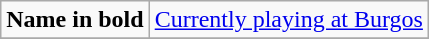<table class="wikitable">
<tr>
<td><strong>Name in bold</strong></td>
<td><a href='#'>Currently playing at Burgos</a></td>
</tr>
<tr>
</tr>
</table>
